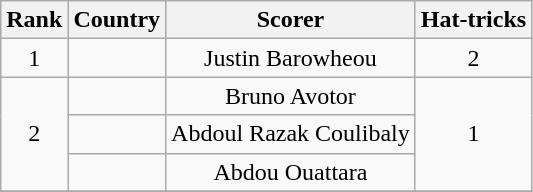<table class="wikitable" style="text-align:center;">
<tr>
<th>Rank</th>
<th>Country</th>
<th>Scorer</th>
<th>Hat-tricks</th>
</tr>
<tr>
<td>1</td>
<td></td>
<td>Justin Barowheou</td>
<td>2</td>
</tr>
<tr>
<td rowspan=3>2</td>
<td></td>
<td>Bruno Avotor</td>
<td rowspan=3>1</td>
</tr>
<tr>
<td></td>
<td>Abdoul Razak Coulibaly</td>
</tr>
<tr>
<td></td>
<td>Abdou Ouattara</td>
</tr>
<tr>
</tr>
</table>
